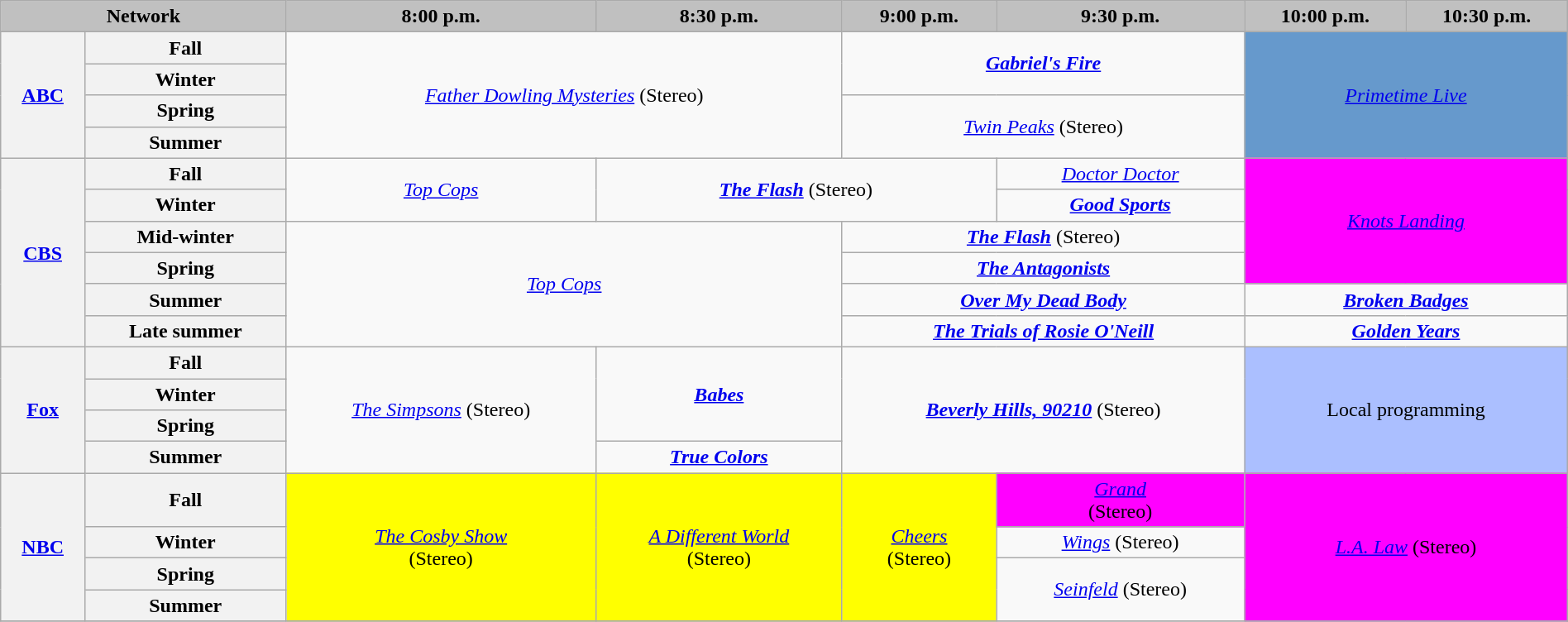<table class="wikitable" style="width:100%;margin-right:0;text-align:center">
<tr>
<th colspan="2" style="background-color:#C0C0C0;text-align:center">Network</th>
<th style="background-color:#C0C0C0;text-align:center">8:00 p.m.</th>
<th style="background-color:#C0C0C0;text-align:center">8:30 p.m.</th>
<th style="background-color:#C0C0C0;text-align:center">9:00 p.m.</th>
<th style="background-color:#C0C0C0;text-align:center">9:30 p.m.</th>
<th style="background-color:#C0C0C0;text-align:center">10:00 p.m.</th>
<th style="background-color:#C0C0C0;text-align:center">10:30 p.m.</th>
</tr>
<tr>
<th rowspan="4"><a href='#'>ABC</a></th>
<th>Fall</th>
<td colspan="2" rowspan="4"><em><a href='#'>Father Dowling Mysteries</a></em> (Stereo)</td>
<td colspan="2" rowspan="2"><strong><em><a href='#'>Gabriel's Fire</a></em></strong></td>
<td colspan="2" rowspan="4" style="background:#6699CC;"><em><a href='#'>Primetime Live</a></em></td>
</tr>
<tr>
<th>Winter</th>
</tr>
<tr>
<th>Spring</th>
<td colspan="2" rowspan="2"><em><a href='#'>Twin Peaks</a></em> (Stereo)</td>
</tr>
<tr>
<th>Summer</th>
</tr>
<tr>
<th rowspan="6"><a href='#'>CBS</a></th>
<th>Fall</th>
<td rowspan="2"><em><a href='#'>Top Cops</a></em></td>
<td rowspan="2" colspan="2"><strong><em><a href='#'>The Flash</a></em></strong> (Stereo)</td>
<td><em><a href='#'>Doctor Doctor</a></em></td>
<td style="background:#FF00FF;" rowspan="4" colspan="2"><em><a href='#'>Knots Landing</a></em> </td>
</tr>
<tr>
<th>Winter</th>
<td><strong><em><a href='#'>Good Sports</a></em></strong></td>
</tr>
<tr>
<th>Mid-winter</th>
<td rowspan="4" colspan="2"><em><a href='#'>Top Cops</a></em></td>
<td colspan="2"><strong><em><a href='#'>The Flash</a></em></strong> (Stereo)</td>
</tr>
<tr>
<th>Spring</th>
<td colspan="2"><strong><em><a href='#'>The Antagonists</a></em></strong></td>
</tr>
<tr>
<th>Summer</th>
<td colspan="2"><strong><em><a href='#'>Over My Dead Body</a></em></strong></td>
<td colspan="2"><strong><em><a href='#'>Broken Badges</a></em></strong></td>
</tr>
<tr>
<th>Late summer</th>
<td colspan="2"><strong><em><a href='#'>The Trials of Rosie O'Neill</a></em></strong></td>
<td colspan="2"><strong><em><a href='#'>Golden Years</a></em></strong></td>
</tr>
<tr>
<th rowspan="4"><a href='#'>Fox</a></th>
<th>Fall</th>
<td rowspan="4"><em><a href='#'>The Simpsons</a></em> (Stereo)</td>
<td rowspan="3"><strong><em><a href='#'>Babes</a></em></strong></td>
<td rowspan="4" colspan="2"><strong><em><a href='#'>Beverly Hills, 90210</a></em></strong> (Stereo)</td>
<td style="background:#abbfff;" rowspan="4" colspan="2">Local programming</td>
</tr>
<tr>
<th>Winter</th>
</tr>
<tr>
<th>Spring</th>
</tr>
<tr>
<th>Summer</th>
<td><strong><em><a href='#'>True Colors</a></em></strong></td>
</tr>
<tr>
<th rowspan="4"><a href='#'>NBC</a></th>
<th>Fall</th>
<td style="background:#FFFF00" rowspan="4"><em><a href='#'>The Cosby Show</a></em><br>(Stereo) </td>
<td style="background:#FFFF00" rowspan="4"><em><a href='#'>A Different World</a></em><br>(Stereo) </td>
<td style="background:#FFFF00" rowspan="4"><em><a href='#'>Cheers</a></em><br>(Stereo) </td>
<td style="background:#FF00FF"><em><a href='#'>Grand</a></em><br>(Stereo) </td>
<td style="background:#FF00FF" rowspan="4" colspan="2"><em><a href='#'>L.A. Law</a></em> (Stereo) </td>
</tr>
<tr>
<th>Winter</th>
<td><em><a href='#'>Wings</a></em> (Stereo)</td>
</tr>
<tr>
<th>Spring</th>
<td rowspan="2"><em><a href='#'>Seinfeld</a></em> (Stereo)</td>
</tr>
<tr>
<th>Summer</th>
</tr>
<tr>
</tr>
</table>
